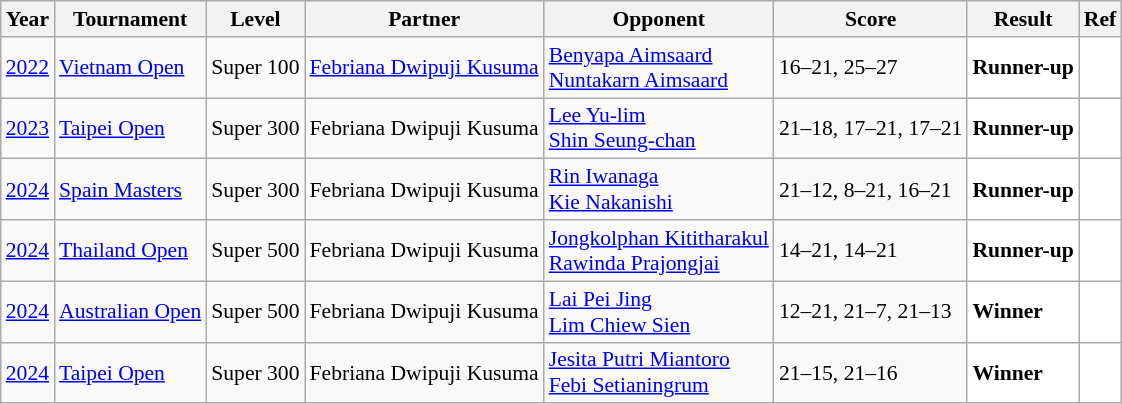<table class="sortable wikitable" style="font-size: 90%;">
<tr>
<th>Year</th>
<th>Tournament</th>
<th>Level</th>
<th>Partner</th>
<th>Opponent</th>
<th>Score</th>
<th>Result</th>
<th>Ref</th>
</tr>
<tr>
<td align="center"><a href='#'>2022</a></td>
<td align="left"><a href='#'>Vietnam Open</a></td>
<td align="left">Super 100</td>
<td align="left"> <a href='#'>Febriana Dwipuji Kusuma</a></td>
<td align="left"> <a href='#'>Benyapa Aimsaard</a><br> <a href='#'>Nuntakarn Aimsaard</a></td>
<td align="left">16–21, 25–27</td>
<td style="text-align:left; background:white"> <strong>Runner-up</strong></td>
<td style="text-align:center; background:white"></td>
</tr>
<tr>
<td align="center"><a href='#'>2023</a></td>
<td align="left"><a href='#'>Taipei Open</a></td>
<td align="left">Super 300</td>
<td align="left"> Febriana Dwipuji Kusuma</td>
<td align="left"> <a href='#'>Lee Yu-lim</a><br> <a href='#'>Shin Seung-chan</a></td>
<td align="left">21–18, 17–21, 17–21</td>
<td style="text-align:left; background:white"> <strong>Runner-up</strong></td>
<td style="text-align:center; background:white"></td>
</tr>
<tr>
<td align="center"><a href='#'>2024</a></td>
<td align="left"><a href='#'>Spain Masters</a></td>
<td align="left">Super 300</td>
<td align="left"> Febriana Dwipuji Kusuma</td>
<td align="left"> <a href='#'>Rin Iwanaga</a><br> <a href='#'>Kie Nakanishi</a></td>
<td align="left">21–12, 8–21, 16–21</td>
<td style="text-align:left; background:white"> <strong>Runner-up</strong></td>
<td style="text-align:center; background:white"></td>
</tr>
<tr>
<td align="center"><a href='#'>2024</a></td>
<td align="left"><a href='#'>Thailand Open</a></td>
<td align="left">Super 500</td>
<td align="left"> Febriana Dwipuji Kusuma</td>
<td align="left"> <a href='#'>Jongkolphan Kititharakul</a><br> <a href='#'>Rawinda Prajongjai</a></td>
<td align="left">14–21, 14–21</td>
<td style="text-align:left; background:white"> <strong>Runner-up</strong></td>
<td style="text-align:center; background:white"></td>
</tr>
<tr>
<td align="center"><a href='#'>2024</a></td>
<td align="left"><a href='#'>Australian Open</a></td>
<td align="left">Super 500</td>
<td align="left"> Febriana Dwipuji Kusuma</td>
<td align="left"> <a href='#'>Lai Pei Jing</a> <br> <a href='#'>Lim Chiew Sien</a></td>
<td align="left">12–21, 21–7, 21–13</td>
<td style="text-align:left; background:white"> <strong>Winner</strong></td>
<td style="text-align:center; background:white"></td>
</tr>
<tr>
<td align="center"><a href='#'>2024</a></td>
<td align="left"><a href='#'>Taipei Open</a></td>
<td align="left">Super 300</td>
<td align="left"> Febriana Dwipuji Kusuma</td>
<td align="left"> <a href='#'>Jesita Putri Miantoro</a> <br> <a href='#'>Febi Setianingrum</a></td>
<td align="left">21–15, 21–16</td>
<td style="text-align:left; background:white"> <strong>Winner</strong></td>
<td style="text-align:center; background:white"></td>
</tr>
</table>
